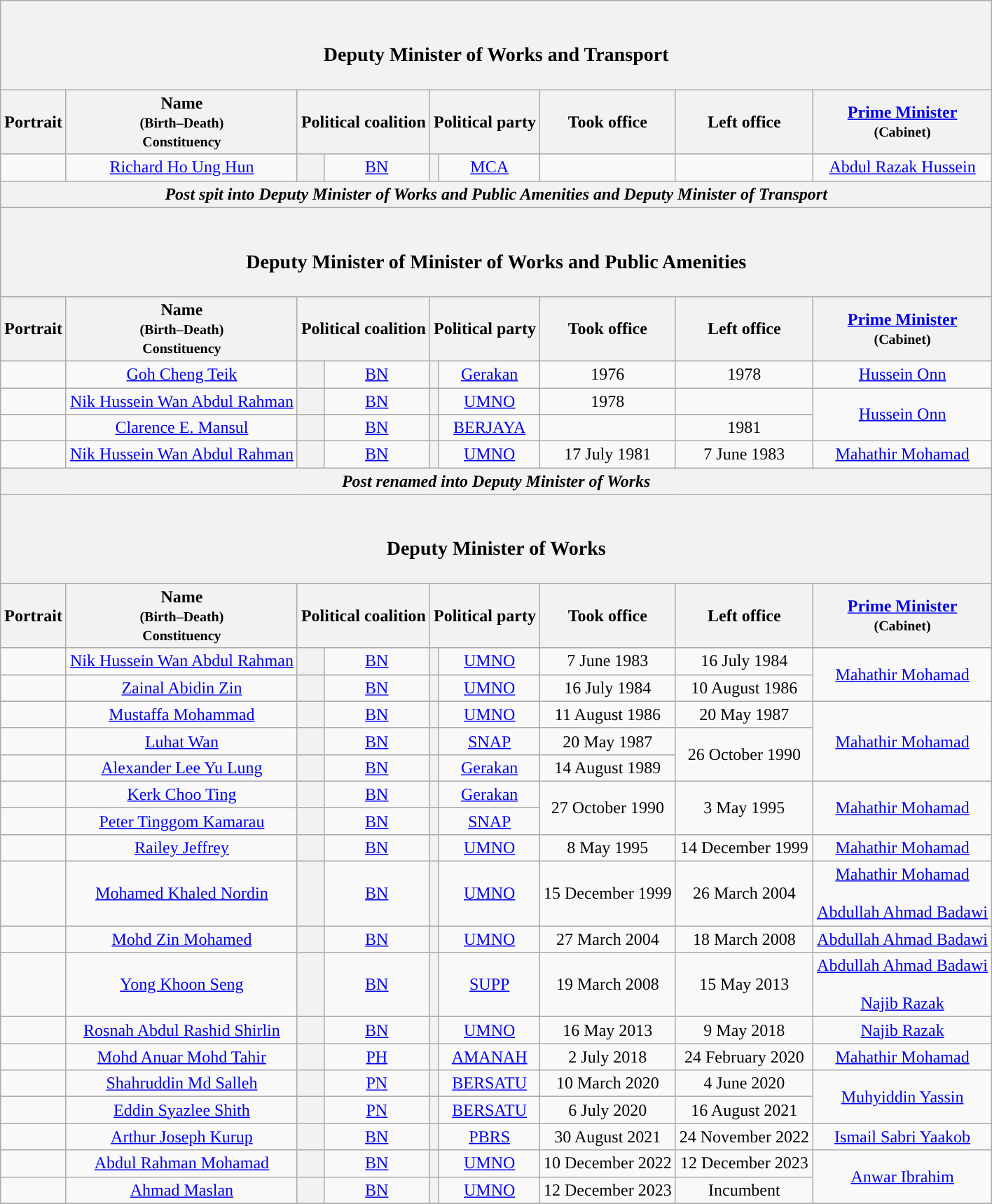<table class="wikitable" style="text-align:center;">
<tr>
<th colspan="9"><br><h3>Deputy Minister of Works and Transport</h3></th>
</tr>
<tr>
<th>Portrait</th>
<th>Name<br><small>(Birth–Death)<br>Constituency</small></th>
<th colspan="2">Political coalition</th>
<th colspan="2">Political party</th>
<th>Took office</th>
<th>Left office</th>
<th><a href='#'>Prime Minister</a><br><small>(Cabinet)</small></th>
</tr>
<tr>
<td></td>
<td><a href='#'>Richard Ho Ung Hun</a><br></td>
<th style="background:"></th>
<td><a href='#'>BN</a></td>
<th style="background:"></th>
<td><a href='#'>MCA</a></td>
<td></td>
<td></td>
<td><a href='#'>Abdul Razak Hussein</a><br></td>
</tr>
<tr>
<th colspan="9"><em>Post spit into Deputy Minister of Works and Public Amenities and Deputy Minister of Transport</em></th>
</tr>
<tr>
<th colspan="9"><br><h3>Deputy Minister of Minister of Works and Public Amenities</h3></th>
</tr>
<tr>
<th>Portrait</th>
<th>Name<br><small>(Birth–Death)<br>Constituency</small></th>
<th colspan="2">Political coalition</th>
<th colspan="2">Political party</th>
<th>Took office</th>
<th>Left office</th>
<th><a href='#'>Prime Minister</a><br><small>(Cabinet)</small></th>
</tr>
<tr>
<td></td>
<td><a href='#'>Goh Cheng Teik</a><br></td>
<th style="background:"></th>
<td><a href='#'>BN</a></td>
<th style="background:"></th>
<td><a href='#'>Gerakan</a></td>
<td>1976</td>
<td>1978</td>
<td><a href='#'>Hussein Onn</a><br></td>
</tr>
<tr>
<td></td>
<td><a href='#'>Nik Hussein Wan Abdul Rahman</a><br></td>
<th style="background:"></th>
<td><a href='#'>BN</a></td>
<th style="background:"></th>
<td><a href='#'>UMNO</a></td>
<td>1978</td>
<td></td>
<td rowspan=2><a href='#'>Hussein Onn</a><br></td>
</tr>
<tr>
<td></td>
<td><a href='#'>Clarence E. Mansul</a><br></td>
<th style="background:"></th>
<td><a href='#'>BN</a></td>
<th style="background:"></th>
<td><a href='#'>BERJAYA</a></td>
<td></td>
<td>1981</td>
</tr>
<tr>
<td></td>
<td><a href='#'>Nik Hussein Wan Abdul Rahman</a><br></td>
<th style="background:"></th>
<td><a href='#'>BN</a></td>
<th style="background:"></th>
<td><a href='#'>UMNO</a></td>
<td>17 July 1981</td>
<td>7 June 1983</td>
<td><a href='#'>Mahathir Mohamad</a><br></td>
</tr>
<tr>
<th colspan="9"><em>Post renamed into Deputy Minister of Works</em></th>
</tr>
<tr>
<th colspan="9"><br><h3>Deputy Minister of Works</h3></th>
</tr>
<tr>
<th>Portrait</th>
<th>Name<br><small>(Birth–Death)<br>Constituency</small></th>
<th colspan="2">Political coalition</th>
<th colspan="2">Political party</th>
<th>Took office</th>
<th>Left office</th>
<th><a href='#'>Prime Minister</a><br><small>(Cabinet)</small></th>
</tr>
<tr>
<td></td>
<td><a href='#'>Nik Hussein Wan Abdul Rahman</a><br></td>
<th style="background:"></th>
<td><a href='#'>BN</a></td>
<th style="background:"></th>
<td><a href='#'>UMNO</a></td>
<td>7 June 1983</td>
<td>16 July 1984</td>
<td rowspan=2><a href='#'>Mahathir Mohamad</a><br></td>
</tr>
<tr>
<td></td>
<td><a href='#'>Zainal Abidin Zin</a><br></td>
<th style="background:"></th>
<td><a href='#'>BN</a></td>
<th style="background:"></th>
<td><a href='#'>UMNO</a></td>
<td>16 July 1984</td>
<td>10 August 1986</td>
</tr>
<tr>
<td></td>
<td><a href='#'>Mustaffa Mohammad</a><br></td>
<th style="background:"></th>
<td><a href='#'>BN</a></td>
<th style="background:"></th>
<td><a href='#'>UMNO</a></td>
<td>11 August 1986</td>
<td>20 May 1987</td>
<td rowspan=3><a href='#'>Mahathir Mohamad</a><br></td>
</tr>
<tr>
<td></td>
<td><a href='#'>Luhat Wan</a><br></td>
<th style="background:"></th>
<td><a href='#'>BN</a></td>
<th style="background:"></th>
<td><a href='#'>SNAP</a></td>
<td>20 May 1987</td>
<td rowspan=2>26 October 1990</td>
</tr>
<tr>
<td></td>
<td><a href='#'>Alexander Lee Yu Lung</a><br></td>
<th style="background:"></th>
<td><a href='#'>BN</a></td>
<th style="background:"></th>
<td><a href='#'>Gerakan</a></td>
<td>14 August 1989</td>
</tr>
<tr>
<td></td>
<td><a href='#'>Kerk Choo Ting</a><br></td>
<th style="background:"></th>
<td><a href='#'>BN</a></td>
<th style="background:"></th>
<td><a href='#'>Gerakan</a></td>
<td rowspan=2>27 October 1990</td>
<td rowspan=2>3 May 1995</td>
<td rowspan=2><a href='#'>Mahathir Mohamad</a><br></td>
</tr>
<tr>
<td></td>
<td><a href='#'>Peter Tinggom Kamarau</a><br></td>
<th style="background:"></th>
<td><a href='#'>BN</a></td>
<th style="background:"></th>
<td><a href='#'>SNAP</a></td>
</tr>
<tr>
<td></td>
<td><a href='#'>Railey Jeffrey</a><br></td>
<th style="background:"></th>
<td><a href='#'>BN</a></td>
<th style="background:"></th>
<td><a href='#'>UMNO</a></td>
<td>8 May 1995</td>
<td>14 December 1999</td>
<td><a href='#'>Mahathir Mohamad</a><br></td>
</tr>
<tr>
<td></td>
<td><a href='#'>Mohamed Khaled Nordin</a><br></td>
<th style="background:"></th>
<td><a href='#'>BN</a></td>
<th style="background:"></th>
<td><a href='#'>UMNO</a></td>
<td>15 December 1999</td>
<td>26 March 2004</td>
<td><a href='#'>Mahathir Mohamad</a><br><br><a href='#'>Abdullah Ahmad Badawi</a><br></td>
</tr>
<tr>
<td></td>
<td><a href='#'>Mohd Zin Mohamed</a><br></td>
<th style="background:"></th>
<td><a href='#'>BN</a></td>
<th style="background:"></th>
<td><a href='#'>UMNO</a></td>
<td>27 March 2004</td>
<td>18 March 2008</td>
<td><a href='#'>Abdullah Ahmad Badawi</a><br></td>
</tr>
<tr>
<td></td>
<td><a href='#'>Yong Khoon Seng</a><br></td>
<th style="background:"></th>
<td><a href='#'>BN</a></td>
<th style="background:"></th>
<td><a href='#'>SUPP</a></td>
<td>19 March 2008</td>
<td>15 May 2013</td>
<td><a href='#'>Abdullah Ahmad Badawi</a><br><br><a href='#'>Najib Razak</a><br></td>
</tr>
<tr>
<td></td>
<td><a href='#'>Rosnah Abdul Rashid Shirlin</a><br></td>
<th style="background:"></th>
<td><a href='#'>BN</a></td>
<th style="background:"></th>
<td><a href='#'>UMNO</a></td>
<td>16 May 2013</td>
<td>9 May 2018</td>
<td><a href='#'>Najib Razak</a><br></td>
</tr>
<tr>
<td></td>
<td><a href='#'>Mohd Anuar Mohd Tahir</a><br></td>
<th style="background:"></th>
<td><a href='#'>PH</a></td>
<th style="background:"></th>
<td><a href='#'>AMANAH</a></td>
<td>2 July 2018</td>
<td>24 February 2020</td>
<td><a href='#'>Mahathir Mohamad</a><br></td>
</tr>
<tr>
<td></td>
<td><a href='#'>Shahruddin Md Salleh</a><br></td>
<th style="background:"></th>
<td><a href='#'>PN</a></td>
<th style="background:"></th>
<td><a href='#'>BERSATU</a></td>
<td>10 March 2020</td>
<td>4 June 2020</td>
<td rowspan=2><a href='#'>Muhyiddin Yassin</a><br></td>
</tr>
<tr>
<td></td>
<td><a href='#'>Eddin Syazlee Shith</a><br></td>
<th style="background:"></th>
<td><a href='#'>PN</a></td>
<th style="background:"></th>
<td><a href='#'>BERSATU</a></td>
<td>6 July 2020</td>
<td>16 August 2021</td>
</tr>
<tr>
<td></td>
<td><a href='#'>Arthur Joseph Kurup</a><br></td>
<th style="background:"></th>
<td><a href='#'>BN</a></td>
<th style="background:"></th>
<td><a href='#'>PBRS</a></td>
<td>30 August 2021</td>
<td>24 November 2022</td>
<td><a href='#'>Ismail Sabri Yaakob</a><br></td>
</tr>
<tr>
<td></td>
<td><a href='#'>Abdul Rahman Mohamad</a><br></td>
<th style="background:"></th>
<td><a href='#'>BN</a></td>
<th style="background:"></th>
<td><a href='#'>UMNO</a></td>
<td>10 December 2022</td>
<td>12 December 2023</td>
<td rowspan=2><a href='#'>Anwar Ibrahim</a><br></td>
</tr>
<tr>
<td></td>
<td><a href='#'>Ahmad Maslan</a><br></td>
<th style="background:"></th>
<td><a href='#'>BN</a></td>
<th style="background:"></th>
<td><a href='#'>UMNO</a></td>
<td>12 December 2023</td>
<td>Incumbent</td>
</tr>
<tr>
</tr>
</table>
